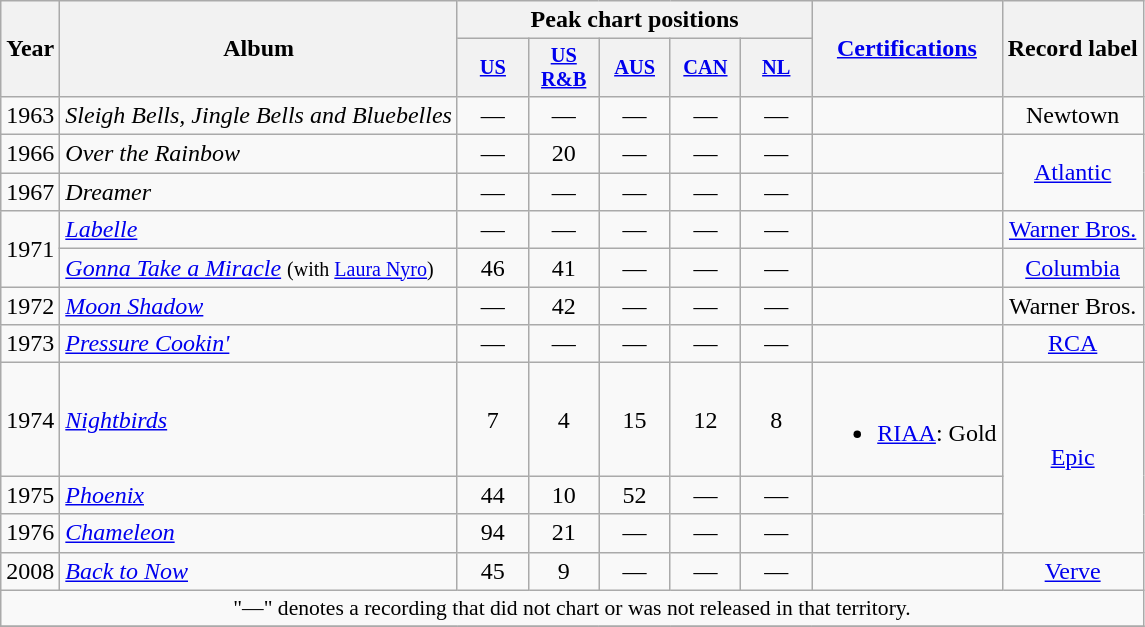<table class="wikitable" style="text-align:center;">
<tr>
<th rowspan="2">Year</th>
<th rowspan="2">Album</th>
<th colspan="5">Peak chart positions</th>
<th rowspan="2"><a href='#'>Certifications</a></th>
<th rowspan="2">Record label</th>
</tr>
<tr>
<th scope="col" style="width:3em;font-size:85%;"><a href='#'>US</a><br></th>
<th scope="col" style="width:3em;font-size:85%;"><a href='#'>US<br>R&B</a><br></th>
<th scope="col" style="width:3em;font-size:85%;"><a href='#'>AUS</a><br></th>
<th scope="col" style="width:3em;font-size:85%;"><a href='#'>CAN</a><br></th>
<th scope="col" style="width:3em;font-size:85%;"><a href='#'>NL</a><br></th>
</tr>
<tr>
<td rowspan="1">1963</td>
<td align="left"><em>Sleigh Bells, Jingle Bells and Bluebelles</em></td>
<td>—</td>
<td>—</td>
<td>—</td>
<td>—</td>
<td>—</td>
<td align="left"></td>
<td rowspan="1">Newtown</td>
</tr>
<tr>
<td rowspan="1">1966</td>
<td align="left"><em>Over the Rainbow</em></td>
<td>—</td>
<td>20</td>
<td>—</td>
<td>—</td>
<td>—</td>
<td align="left"></td>
<td rowspan="2"><a href='#'>Atlantic</a></td>
</tr>
<tr>
<td rowspan="1">1967</td>
<td align="left"><em>Dreamer</em></td>
<td>—</td>
<td>—</td>
<td>—</td>
<td>—</td>
<td>—</td>
<td align="left"></td>
</tr>
<tr>
<td rowspan="2">1971</td>
<td align="left"><em><a href='#'>Labelle</a></em></td>
<td>—</td>
<td>—</td>
<td>—</td>
<td>—</td>
<td>—</td>
<td align="left"></td>
<td rowspan="1"><a href='#'>Warner Bros.</a></td>
</tr>
<tr>
<td align="left"><em><a href='#'>Gonna Take a Miracle</a></em> <small>(with <a href='#'>Laura Nyro</a>)</small></td>
<td>46</td>
<td>41</td>
<td>—</td>
<td>—</td>
<td>—</td>
<td align="left"></td>
<td rowspan="1"><a href='#'>Columbia</a></td>
</tr>
<tr>
<td rowspan="1">1972</td>
<td align="left"><em><a href='#'>Moon Shadow</a></em></td>
<td>—</td>
<td>42</td>
<td>—</td>
<td>—</td>
<td>—</td>
<td align="left"></td>
<td rowspan="1">Warner Bros.</td>
</tr>
<tr>
<td rowspan="1">1973</td>
<td align="left"><em><a href='#'>Pressure Cookin'</a></em></td>
<td>—</td>
<td>—</td>
<td>—</td>
<td>—</td>
<td>—</td>
<td align="left"></td>
<td rowspan="1"><a href='#'>RCA</a></td>
</tr>
<tr>
<td rowspan="1">1974</td>
<td align="left"><em><a href='#'>Nightbirds</a></em></td>
<td>7</td>
<td>4</td>
<td>15</td>
<td>12</td>
<td>8</td>
<td align="left"><br><ul><li><a href='#'>RIAA</a>: Gold</li></ul></td>
<td rowspan="3"><a href='#'>Epic</a></td>
</tr>
<tr>
<td rowspan="1">1975</td>
<td align="left"><em><a href='#'>Phoenix</a></em></td>
<td>44</td>
<td>10</td>
<td>52</td>
<td>—</td>
<td>—</td>
<td align="left"></td>
</tr>
<tr>
<td rowspan="1">1976</td>
<td align="left"><em><a href='#'>Chameleon</a></em></td>
<td>94</td>
<td>21</td>
<td>—</td>
<td>—</td>
<td>—</td>
<td align="left"></td>
</tr>
<tr>
<td rowspan="1">2008</td>
<td align="left"><em><a href='#'>Back to Now</a></em></td>
<td>45</td>
<td>9</td>
<td>—</td>
<td>—</td>
<td>—</td>
<td align="left"></td>
<td rowspan="1"><a href='#'>Verve</a></td>
</tr>
<tr>
<td colspan="15" style="font-size:90%">"—" denotes a recording that did not chart or was not released in that territory.</td>
</tr>
<tr>
</tr>
</table>
